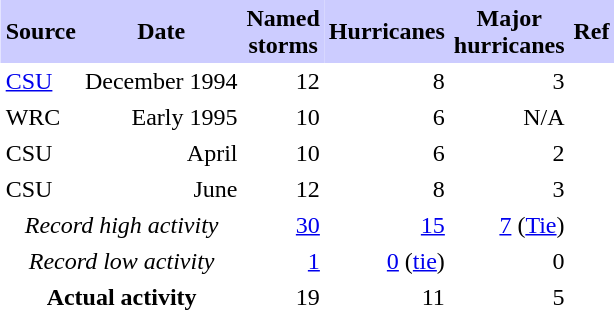<table class="toccolours" cellspacing=0 cellpadding=3 style="float:right; margin-left:1em; text-align:right">
<tr style="background:#ccf; text-align:center;">
<td><strong>Source</strong></td>
<td><strong>Date</strong></td>
<td><strong><span>Named<br>storms</span></strong></td>
<td><strong><span>Hurricanes</span></strong></td>
<td><strong><span>Major<br>hurricanes</span></strong></td>
<td><strong><span>Ref</span></strong></td>
</tr>
<tr>
<td align="left"><a href='#'>CSU</a></td>
<td>December 1994</td>
<td>12</td>
<td>8</td>
<td>3</td>
<td></td>
</tr>
<tr>
<td align="left">WRC</td>
<td>Early 1995</td>
<td>10</td>
<td>6</td>
<td>N/A</td>
<td></td>
</tr>
<tr>
<td align="left">CSU</td>
<td>April</td>
<td>10</td>
<td>6</td>
<td>2</td>
<td></td>
</tr>
<tr>
<td align="left">CSU</td>
<td>June</td>
<td>12</td>
<td>8</td>
<td>3</td>
<td></td>
</tr>
<tr>
<td style="text-align:center;" colspan="2"><em>Record high activity</em></td>
<td><a href='#'>30</a></td>
<td><a href='#'>15</a></td>
<td><a href='#'>7</a> (<a href='#'>Tie</a>)</td>
<td></td>
</tr>
<tr>
<td style="text-align:center;" colspan="2"><em>Record low activity</em></td>
<td><a href='#'>1</a></td>
<td><a href='#'>0</a> (<a href='#'>tie</a>)</td>
<td>0</td>
<td></td>
</tr>
<tr>
<td style="text-align:center;" colspan="2"><strong>Actual activity</strong></td>
<td>19</td>
<td>11</td>
<td>5</td>
</tr>
</table>
